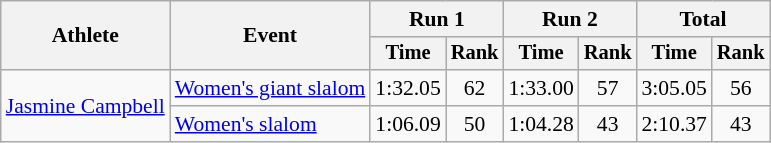<table class="wikitable" style="font-size:90%">
<tr>
<th rowspan=2>Athlete</th>
<th rowspan=2>Event</th>
<th colspan=2>Run 1</th>
<th colspan=2>Run 2</th>
<th colspan=2>Total</th>
</tr>
<tr style="font-size:95%">
<th>Time</th>
<th>Rank</th>
<th>Time</th>
<th>Rank</th>
<th>Time</th>
<th>Rank</th>
</tr>
<tr align=center>
<td align=left rowspan=2><a href='#'>Jasmine Campbell</a></td>
<td align=left><a href='#'>Women's giant slalom</a></td>
<td>1:32.05</td>
<td>62</td>
<td>1:33.00</td>
<td>57</td>
<td>3:05.05</td>
<td>56</td>
</tr>
<tr align=center>
<td align=left><a href='#'>Women's slalom</a></td>
<td>1:06.09</td>
<td>50</td>
<td>1:04.28</td>
<td>43</td>
<td>2:10.37</td>
<td>43</td>
</tr>
</table>
